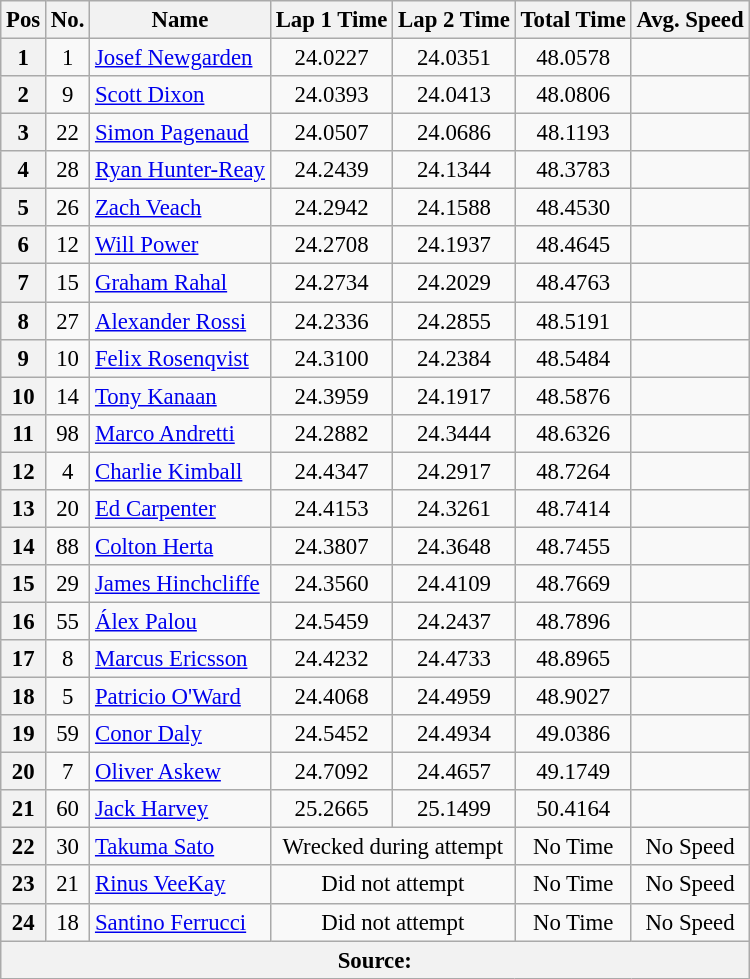<table class="wikitable sortable" style="text-align:center; font-size: 95%">
<tr>
<th>Pos</th>
<th>No.</th>
<th>Name</th>
<th>Lap 1 Time</th>
<th>Lap 2 Time</th>
<th>Total Time</th>
<th>Avg. Speed</th>
</tr>
<tr>
<th>1</th>
<td>1</td>
<td align="left"> <a href='#'>Josef Newgarden</a></td>
<td>24.0227</td>
<td>24.0351</td>
<td>48.0578</td>
<td></td>
</tr>
<tr>
<th>2</th>
<td>9</td>
<td align="left"> <a href='#'>Scott Dixon</a></td>
<td>24.0393</td>
<td>24.0413</td>
<td>48.0806</td>
<td></td>
</tr>
<tr>
<th>3</th>
<td>22</td>
<td align="left"> <a href='#'>Simon Pagenaud</a></td>
<td>24.0507</td>
<td>24.0686</td>
<td>48.1193</td>
<td></td>
</tr>
<tr>
<th>4</th>
<td>28</td>
<td align="left" nowrap> <a href='#'>Ryan Hunter-Reay</a></td>
<td>24.2439</td>
<td>24.1344</td>
<td>48.3783</td>
<td></td>
</tr>
<tr>
<th>5</th>
<td>26</td>
<td align="left"> <a href='#'>Zach Veach</a></td>
<td>24.2942</td>
<td>24.1588</td>
<td>48.4530</td>
<td></td>
</tr>
<tr>
<th>6</th>
<td>12</td>
<td align="left"> <a href='#'>Will Power</a></td>
<td>24.2708</td>
<td>24.1937</td>
<td>48.4645</td>
<td></td>
</tr>
<tr>
<th>7</th>
<td>15</td>
<td align="left"> <a href='#'>Graham Rahal</a></td>
<td>24.2734</td>
<td>24.2029</td>
<td>48.4763</td>
<td></td>
</tr>
<tr>
<th>8</th>
<td>27</td>
<td align="left"> <a href='#'>Alexander Rossi</a></td>
<td>24.2336</td>
<td>24.2855</td>
<td>48.5191</td>
<td></td>
</tr>
<tr>
<th>9</th>
<td>10</td>
<td align="left"> <a href='#'>Felix Rosenqvist</a></td>
<td>24.3100</td>
<td>24.2384</td>
<td>48.5484</td>
<td></td>
</tr>
<tr>
<th>10</th>
<td>14</td>
<td align="left"> <a href='#'>Tony Kanaan</a></td>
<td>24.3959</td>
<td>24.1917</td>
<td>48.5876</td>
<td></td>
</tr>
<tr>
<th>11</th>
<td>98</td>
<td align="left"> <a href='#'>Marco Andretti</a></td>
<td>24.2882</td>
<td>24.3444</td>
<td>48.6326</td>
<td></td>
</tr>
<tr>
<th>12</th>
<td>4</td>
<td align="left"> <a href='#'>Charlie Kimball</a></td>
<td>24.4347</td>
<td>24.2917</td>
<td>48.7264</td>
<td></td>
</tr>
<tr>
<th>13</th>
<td>20</td>
<td align="left"> <a href='#'>Ed Carpenter</a></td>
<td>24.4153</td>
<td>24.3261</td>
<td>48.7414</td>
<td></td>
</tr>
<tr>
<th>14</th>
<td>88</td>
<td align="left"> <a href='#'>Colton Herta</a></td>
<td>24.3807</td>
<td>24.3648</td>
<td>48.7455</td>
<td></td>
</tr>
<tr>
<th>15</th>
<td>29</td>
<td align="left"> <a href='#'>James Hinchcliffe</a></td>
<td>24.3560</td>
<td>24.4109</td>
<td>48.7669</td>
<td></td>
</tr>
<tr>
<th>16</th>
<td>55</td>
<td align="left"> <a href='#'>Álex Palou</a></td>
<td>24.5459</td>
<td>24.2437</td>
<td>48.7896</td>
<td></td>
</tr>
<tr>
<th>17</th>
<td>8</td>
<td align="left"> <a href='#'>Marcus Ericsson</a></td>
<td>24.4232</td>
<td>24.4733</td>
<td>48.8965</td>
<td></td>
</tr>
<tr>
<th>18</th>
<td>5</td>
<td align="left"> <a href='#'>Patricio O'Ward</a></td>
<td>24.4068</td>
<td>24.4959</td>
<td>48.9027</td>
<td></td>
</tr>
<tr>
<th>19</th>
<td>59</td>
<td align="left"> <a href='#'>Conor Daly</a></td>
<td>24.5452</td>
<td>24.4934</td>
<td>49.0386</td>
<td></td>
</tr>
<tr>
<th>20</th>
<td>7</td>
<td align="left"> <a href='#'>Oliver Askew</a></td>
<td>24.7092</td>
<td>24.4657</td>
<td>49.1749</td>
<td></td>
</tr>
<tr>
<th>21</th>
<td>60</td>
<td align="left"> <a href='#'>Jack Harvey</a></td>
<td>25.2665</td>
<td>25.1499</td>
<td>50.4164</td>
<td></td>
</tr>
<tr>
<th>22</th>
<td>30</td>
<td align="left"> <a href='#'>Takuma Sato</a></td>
<td colspan=2>Wrecked during attempt</td>
<td>No Time</td>
<td>No Speed</td>
</tr>
<tr>
<th>23</th>
<td>21</td>
<td align="left"> <a href='#'>Rinus VeeKay</a></td>
<td colspan=2>Did not attempt</td>
<td>No Time</td>
<td>No Speed</td>
</tr>
<tr>
<th>24</th>
<td>18</td>
<td align="left"> <a href='#'>Santino Ferrucci</a></td>
<td colspan=2>Did not attempt</td>
<td>No Time</td>
<td>No Speed</td>
</tr>
<tr>
<th colspan=7>Source:</th>
</tr>
</table>
